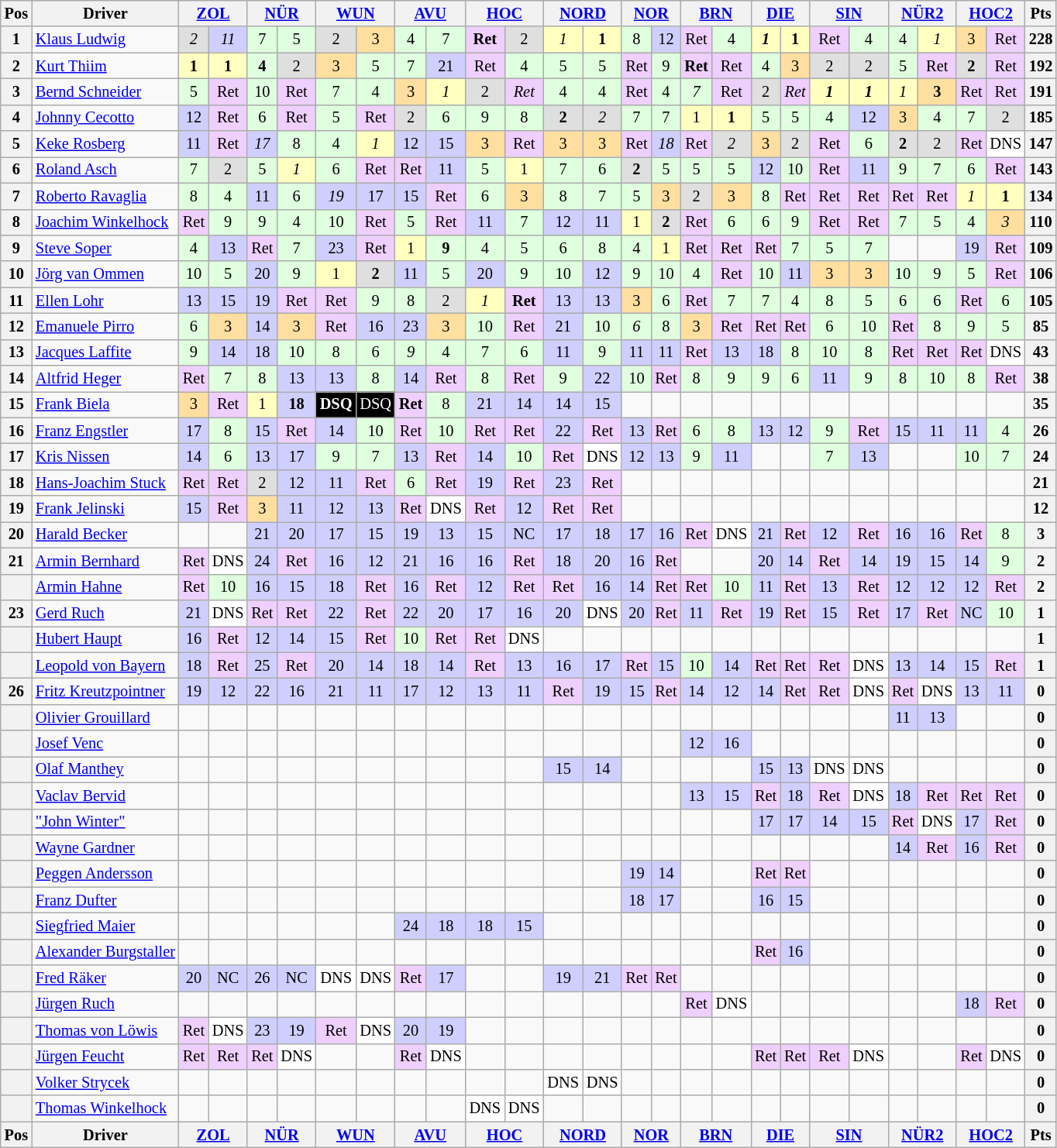<table class="wikitable" style="font-size:85%; text-align:center">
<tr style="background:#f9f9f9" valign="top">
<th valign="middle">Pos</th>
<th valign="middle">Driver</th>
<th colspan=2><a href='#'>ZOL</a><br></th>
<th colspan=2><a href='#'>NÜR</a><br></th>
<th colspan=2><a href='#'>WUN</a><br></th>
<th colspan=2><a href='#'>AVU</a><br></th>
<th colspan=2><a href='#'>HOC</a><br></th>
<th colspan=2><a href='#'>NORD</a><br></th>
<th colspan=2><a href='#'>NOR</a><br></th>
<th colspan=2><a href='#'>BRN</a><br></th>
<th colspan=2><a href='#'>DIE</a><br></th>
<th colspan=2><a href='#'>SIN</a><br></th>
<th colspan=2><a href='#'>NÜR2</a><br></th>
<th colspan=2><a href='#'>HOC2</a><br></th>
<th valign="middle">Pts</th>
</tr>
<tr>
<th>1</th>
<td align="left"> <a href='#'>Klaus Ludwig</a></td>
<td style="background:#DFDFDF;"><em>2</em></td>
<td style="background:#CFCFFF;"><em>11</em></td>
<td style="background:#DFFFDF;">7</td>
<td style="background:#DFFFDF;">5</td>
<td style="background:#DFDFDF;">2</td>
<td style="background:#FFDF9F;">3</td>
<td style="background:#DFFFDF;">4</td>
<td style="background:#DFFFDF;">7</td>
<td style="background:#EFCFFF;"><strong>Ret</strong></td>
<td style="background:#DFDFDF;">2</td>
<td style="background:#FFFFBF;"><em>1</em></td>
<td style="background:#FFFFBF;"><strong>1</strong></td>
<td style="background:#DFFFDF;">8</td>
<td style="background:#CFCFFF;">12</td>
<td style="background:#EFCFFF;">Ret</td>
<td style="background:#DFFFDF;">4</td>
<td style="background:#FFFFBF;"><strong><em>1</em></strong></td>
<td style="background:#FFFFBF;"><strong>1</strong></td>
<td style="background:#EFCFFF;">Ret</td>
<td style="background:#DFFFDF;">4</td>
<td style="background:#DFFFDF;">4</td>
<td style="background:#FFFFBF;"><em>1</em></td>
<td style="background:#FFDF9F;">3</td>
<td style="background:#EFCFFF;">Ret</td>
<th>228</th>
</tr>
<tr>
<th>2</th>
<td align="left"> <a href='#'>Kurt Thiim</a></td>
<td style="background:#FFFFBF;"><strong>1</strong></td>
<td style="background:#FFFFBF;"><strong>1</strong></td>
<td style="background:#DFFFDF;"><strong>4</strong></td>
<td style="background:#DFDFDF;">2</td>
<td style="background:#FFDF9F;">3</td>
<td style="background:#DFFFDF;">5</td>
<td style="background:#DFFFDF;">7</td>
<td style="background:#CFCFFF;">21</td>
<td style="background:#EFCFFF;">Ret</td>
<td style="background:#DFFFDF;">4</td>
<td style="background:#DFFFDF;">5</td>
<td style="background:#DFFFDF;">5</td>
<td style="background:#EFCFFF;">Ret</td>
<td style="background:#DFFFDF;">9</td>
<td style="background:#EFCFFF;"><strong>Ret</strong></td>
<td style="background:#EFCFFF;">Ret</td>
<td style="background:#DFFFDF;">4</td>
<td style="background:#FFDF9F;">3</td>
<td style="background:#DFDFDF;">2</td>
<td style="background:#DFDFDF;">2</td>
<td style="background:#DFFFDF;">5</td>
<td style="background:#EFCFFF;">Ret</td>
<td style="background:#DFDFDF;"><strong>2</strong></td>
<td style="background:#EFCFFF;">Ret</td>
<th>192</th>
</tr>
<tr>
<th>3</th>
<td align="left"> <a href='#'>Bernd Schneider</a></td>
<td style="background:#DFFFDF;">5</td>
<td style="background:#EFCFFF;">Ret</td>
<td style="background:#DFFFDF;">10</td>
<td style="background:#EFCFFF;">Ret</td>
<td style="background:#DFFFDF;">7</td>
<td style="background:#DFFFDF;">4</td>
<td style="background:#FFDF9F;">3</td>
<td style="background:#FFFFBF;"><em>1</em></td>
<td style="background:#DFDFDF;">2</td>
<td style="background:#EFCFFF;"><em>Ret</em></td>
<td style="background:#DFFFDF;">4</td>
<td style="background:#DFFFDF;">4</td>
<td style="background:#EFCFFF;">Ret</td>
<td style="background:#DFFFDF;">4</td>
<td style="background:#DFFFDF;"><em>7</em></td>
<td style="background:#EFCFFF;">Ret</td>
<td style="background:#DFDFDF;">2</td>
<td style="background:#EFCFFF;"><em>Ret</em></td>
<td style="background:#FFFFBF;"><strong><em>1</em></strong></td>
<td style="background:#FFFFBF;"><strong><em>1</em></strong></td>
<td style="background:#FFFFBF;"><em>1</em></td>
<td style="background:#FFDF9F;"><strong>3</strong></td>
<td style="background:#EFCFFF;">Ret</td>
<td style="background:#EFCFFF;">Ret</td>
<th>191</th>
</tr>
<tr>
<th>4</th>
<td align="left"> <a href='#'>Johnny Cecotto</a></td>
<td style="background:#CFCFFF;">12</td>
<td style="background:#EFCFFF;">Ret</td>
<td style="background:#DFFFDF;">6</td>
<td style="background:#EFCFFF;">Ret</td>
<td style="background:#DFFFDF;">5</td>
<td style="background:#EFCFFF;">Ret</td>
<td style="background:#DFDFDF;">2</td>
<td style="background:#DFFFDF;">6</td>
<td style="background:#DFFFDF;">9</td>
<td style="background:#DFFFDF;">8</td>
<td style="background:#DFDFDF;"><strong>2</strong></td>
<td style="background:#DFDFDF;"><em>2</em></td>
<td style="background:#DFFFDF;">7</td>
<td style="background:#DFFFDF;">7</td>
<td style="background:#FFFFBF;">1</td>
<td style="background:#FFFFBF;"><strong>1</strong></td>
<td style="background:#DFFFDF;">5</td>
<td style="background:#DFFFDF;">5</td>
<td style="background:#DFFFDF;">4</td>
<td style="background:#CFCFFF;">12</td>
<td style="background:#FFDF9F;">3</td>
<td style="background:#DFFFDF;">4</td>
<td style="background:#DFFFDF;">7</td>
<td style="background:#DFDFDF;">2</td>
<th>185</th>
</tr>
<tr>
<th>5</th>
<td align="left"> <a href='#'>Keke Rosberg</a></td>
<td style="background:#CFCFFF;">11</td>
<td style="background:#EFCFFF;">Ret</td>
<td style="background:#CFCFFF;"><em>17</em></td>
<td style="background:#DFFFDF;">8</td>
<td style="background:#DFFFDF;">4</td>
<td style="background:#FFFFBF;"><em>1</em></td>
<td style="background:#CFCFFF;">12</td>
<td style="background:#CFCFFF;">15</td>
<td style="background:#FFDF9F;">3</td>
<td style="background:#EFCFFF;">Ret</td>
<td style="background:#FFDF9F;">3</td>
<td style="background:#FFDF9F;">3</td>
<td style="background:#EFCFFF;">Ret</td>
<td style="background:#CFCFFF;"><em>18</em></td>
<td style="background:#EFCFFF;">Ret</td>
<td style="background:#DFDFDF;"><em>2</em></td>
<td style="background:#FFDF9F;">3</td>
<td style="background:#DFDFDF;">2</td>
<td style="background:#EFCFFF;">Ret</td>
<td style="background:#DFFFDF;">6</td>
<td style="background:#DFDFDF;"><strong>2</strong></td>
<td style="background:#DFDFDF;">2</td>
<td style="background:#EFCFFF;">Ret</td>
<td style="background:#FFFFFF;">DNS</td>
<th>147</th>
</tr>
<tr>
<th>6</th>
<td align="left"> <a href='#'>Roland Asch</a></td>
<td style="background:#DFFFDF;">7</td>
<td style="background:#DFDFDF;">2</td>
<td style="background:#DFFFDF;">5</td>
<td style="background:#FFFFBF;"><em>1</em></td>
<td style="background:#DFFFDF;">6</td>
<td style="background:#EFCFFF;">Ret</td>
<td style="background:#EFCFFF;">Ret</td>
<td style="background:#CFCFFF;">11</td>
<td style="background:#DFFFDF;">5</td>
<td style="background:#FFFFBF;">1</td>
<td style="background:#DFFFDF;">7</td>
<td style="background:#DFFFDF;">6</td>
<td style="background:#DFDFDF;"><strong>2</strong></td>
<td style="background:#DFFFDF;">5</td>
<td style="background:#DFFFDF;">5</td>
<td style="background:#DFFFDF;">5</td>
<td style="background:#CFCFFF;">12</td>
<td style="background:#DFFFDF;">10</td>
<td style="background:#EFCFFF;">Ret</td>
<td style="background:#CFCFFF;">11</td>
<td style="background:#DFFFDF;">9</td>
<td style="background:#DFFFDF;">7</td>
<td style="background:#DFFFDF;">6</td>
<td style="background:#EFCFFF;">Ret</td>
<th>143</th>
</tr>
<tr>
<th>7</th>
<td align="left"> <a href='#'>Roberto Ravaglia</a></td>
<td style="background:#DFFFDF;">8</td>
<td style="background:#DFFFDF;">4</td>
<td style="background:#CFCFFF;">11</td>
<td style="background:#DFFFDF;">6</td>
<td style="background:#CFCFFF;"><em>19</em></td>
<td style="background:#CFCFFF;">17</td>
<td style="background:#CFCFFF;">15</td>
<td style="background:#EFCFFF;">Ret</td>
<td style="background:#DFFFDF;">6</td>
<td style="background:#FFDF9F;">3</td>
<td style="background:#DFFFDF;">8</td>
<td style="background:#DFFFDF;">7</td>
<td style="background:#DFFFDF;">5</td>
<td style="background:#FFDF9F;">3</td>
<td style="background:#DFDFDF;">2</td>
<td style="background:#FFDF9F;">3</td>
<td style="background:#DFFFDF;">8</td>
<td style="background:#EFCFFF;">Ret</td>
<td style="background:#EFCFFF;">Ret</td>
<td style="background:#EFCFFF;">Ret</td>
<td style="background:#EFCFFF;">Ret</td>
<td style="background:#EFCFFF;">Ret</td>
<td style="background:#FFFFBF;"><em>1</em></td>
<td style="background:#FFFFBF;"><strong>1</strong></td>
<th>134</th>
</tr>
<tr>
<th>8</th>
<td align="left"> <a href='#'>Joachim Winkelhock</a></td>
<td style="background:#EFCFFF;">Ret</td>
<td style="background:#DFFFDF;">9</td>
<td style="background:#DFFFDF;">9</td>
<td style="background:#DFFFDF;">4</td>
<td style="background:#DFFFDF;">10</td>
<td style="background:#EFCFFF;">Ret</td>
<td style="background:#DFFFDF;">5</td>
<td style="background:#EFCFFF;">Ret</td>
<td style="background:#CFCFFF;">11</td>
<td style="background:#DFFFDF;">7</td>
<td style="background:#CFCFFF;">12</td>
<td style="background:#CFCFFF;">11</td>
<td style="background:#FFFFBF;">1</td>
<td style="background:#DFDFDF;"><strong>2</strong></td>
<td style="background:#EFCFFF;">Ret</td>
<td style="background:#DFFFDF;">6</td>
<td style="background:#DFFFDF;">6</td>
<td style="background:#DFFFDF;">9</td>
<td style="background:#EFCFFF;">Ret</td>
<td style="background:#EFCFFF;">Ret</td>
<td style="background:#DFFFDF;">7</td>
<td style="background:#DFFFDF;">5</td>
<td style="background:#DFFFDF;">4</td>
<td style="background:#FFDF9F;"><em>3</em></td>
<th>110</th>
</tr>
<tr>
<th>9</th>
<td align="left"> <a href='#'>Steve Soper</a></td>
<td style="background:#DFFFDF;">4</td>
<td style="background:#CFCFFF;">13</td>
<td style="background:#EFCFFF;">Ret</td>
<td style="background:#DFFFDF;">7</td>
<td style="background:#CFCFFF;">23</td>
<td style="background:#EFCFFF;">Ret</td>
<td style="background:#FFFFBF;">1</td>
<td style="background:#DFFFDF;"><strong>9</strong></td>
<td style="background:#DFFFDF;">4</td>
<td style="background:#DFFFDF;">5</td>
<td style="background:#DFFFDF;">6</td>
<td style="background:#DFFFDF;">8</td>
<td style="background:#DFFFDF;">4</td>
<td style="background:#FFFFBF;">1</td>
<td style="background:#EFCFFF;">Ret</td>
<td style="background:#EFCFFF;">Ret</td>
<td style="background:#EFCFFF;">Ret</td>
<td style="background:#DFFFDF;">7</td>
<td style="background:#DFFFDF;">5</td>
<td style="background:#DFFFDF;">7</td>
<td></td>
<td></td>
<td style="background:#CFCFFF;">19</td>
<td style="background:#EFCFFF;">Ret</td>
<th>109</th>
</tr>
<tr>
<th>10</th>
<td align="left"> <a href='#'>Jörg van Ommen</a></td>
<td style="background:#DFFFDF;">10</td>
<td style="background:#DFFFDF;">5</td>
<td style="background:#CFCFFF;">20</td>
<td style="background:#DFFFDF;">9</td>
<td style="background:#FFFFBF;">1</td>
<td style="background:#DFDFDF;"><strong>2</strong></td>
<td style="background:#CFCFFF;">11</td>
<td style="background:#DFFFDF;">5</td>
<td style="background:#CFCFFF;">20</td>
<td style="background:#DFFFDF;">9</td>
<td style="background:#DFFFDF;">10</td>
<td style="background:#CFCFFF;">12</td>
<td style="background:#DFFFDF;">9</td>
<td style="background:#DFFFDF;">10</td>
<td style="background:#DFFFDF;">4</td>
<td style="background:#EFCFFF;">Ret</td>
<td style="background:#DFFFDF;">10</td>
<td style="background:#CFCFFF;">11</td>
<td style="background:#FFDF9F;">3</td>
<td style="background:#FFDF9F;">3</td>
<td style="background:#DFFFDF;">10</td>
<td style="background:#DFFFDF;">9</td>
<td style="background:#DFFFDF;">5</td>
<td style="background:#EFCFFF;">Ret</td>
<th>106</th>
</tr>
<tr>
<th>11</th>
<td align="left"> <a href='#'>Ellen Lohr</a></td>
<td style="background:#CFCFFF;">13</td>
<td style="background:#CFCFFF;">15</td>
<td style="background:#CFCFFF;">19</td>
<td style="background:#EFCFFF;">Ret</td>
<td style="background:#EFCFFF;">Ret</td>
<td style="background:#DFFFDF;">9</td>
<td style="background:#DFFFDF;">8</td>
<td style="background:#DFDFDF;">2</td>
<td style="background:#FFFFBF;"><em>1</em></td>
<td style="background:#EFCFFF;"><strong>Ret</strong></td>
<td style="background:#CFCFFF;">13</td>
<td style="background:#CFCFFF;">13</td>
<td style="background:#FFDF9F;">3</td>
<td style="background:#DFFFDF;">6</td>
<td style="background:#EFCFFF;">Ret</td>
<td style="background:#DFFFDF;">7</td>
<td style="background:#DFFFDF;">7</td>
<td style="background:#DFFFDF;">4</td>
<td style="background:#DFFFDF;">8</td>
<td style="background:#DFFFDF;">5</td>
<td style="background:#DFFFDF;">6</td>
<td style="background:#DFFFDF;">6</td>
<td style="background:#EFCFFF;">Ret</td>
<td style="background:#DFFFDF;">6</td>
<th>105</th>
</tr>
<tr>
<th>12</th>
<td align="left"> <a href='#'>Emanuele Pirro</a></td>
<td style="background:#DFFFDF;">6</td>
<td style="background:#FFDF9F;">3</td>
<td style="background:#CFCFFF;">14</td>
<td style="background:#FFDF9F;">3</td>
<td style="background:#EFCFFF;">Ret</td>
<td style="background:#CFCFFF;">16</td>
<td style="background:#CFCFFF;">23</td>
<td style="background:#FFDF9F;">3</td>
<td style="background:#DFFFDF;">10</td>
<td style="background:#EFCFFF;">Ret</td>
<td style="background:#CFCFFF;">21</td>
<td style="background:#DFFFDF;">10</td>
<td style="background:#DFFFDF;"><em>6</em></td>
<td style="background:#DFFFDF;">8</td>
<td style="background:#FFDF9F;">3</td>
<td style="background:#EFCFFF;">Ret</td>
<td style="background:#EFCFFF;">Ret</td>
<td style="background:#EFCFFF;">Ret</td>
<td style="background:#DFFFDF;">6</td>
<td style="background:#DFFFDF;">10</td>
<td style="background:#EFCFFF;">Ret</td>
<td style="background:#DFFFDF;">8</td>
<td style="background:#DFFFDF;">9</td>
<td style="background:#DFFFDF;">5</td>
<th>85</th>
</tr>
<tr>
<th>13</th>
<td align="left"> <a href='#'>Jacques Laffite</a></td>
<td style="background:#DFFFDF;">9</td>
<td style="background:#CFCFFF;">14</td>
<td style="background:#CFCFFF;">18</td>
<td style="background:#DFFFDF;">10</td>
<td style="background:#DFFFDF;">8</td>
<td style="background:#DFFFDF;">6</td>
<td style="background:#DFFFDF;"><em>9</em></td>
<td style="background:#DFFFDF;">4</td>
<td style="background:#DFFFDF;">7</td>
<td style="background:#DFFFDF;">6</td>
<td style="background:#CFCFFF;">11</td>
<td style="background:#DFFFDF;">9</td>
<td style="background:#CFCFFF;">11</td>
<td style="background:#CFCFFF;">11</td>
<td style="background:#EFCFFF;">Ret</td>
<td style="background:#CFCFFF;">13</td>
<td style="background:#CFCFFF;">18</td>
<td style="background:#DFFFDF;">8</td>
<td style="background:#DFFFDF;">10</td>
<td style="background:#DFFFDF;">8</td>
<td style="background:#EFCFFF;">Ret</td>
<td style="background:#EFCFFF;">Ret</td>
<td style="background:#EFCFFF;">Ret</td>
<td style="background:#FFFFFF;">DNS</td>
<th>43</th>
</tr>
<tr>
<th>14</th>
<td align="left"> <a href='#'>Altfrid Heger</a></td>
<td style="background:#EFCFFF;">Ret</td>
<td style="background:#DFFFDF;">7</td>
<td style="background:#DFFFDF;">8</td>
<td style="background:#CFCFFF;">13</td>
<td style="background:#CFCFFF;">13</td>
<td style="background:#DFFFDF;">8</td>
<td style="background:#CFCFFF;">14</td>
<td style="background:#EFCFFF;">Ret</td>
<td style="background:#DFFFDF;">8</td>
<td style="background:#EFCFFF;">Ret</td>
<td style="background:#DFFFDF;">9</td>
<td style="background:#CFCFFF;">22</td>
<td style="background:#DFFFDF;">10</td>
<td style="background:#EFCFFF;">Ret</td>
<td style="background:#DFFFDF;">8</td>
<td style="background:#DFFFDF;">9</td>
<td style="background:#DFFFDF;">9</td>
<td style="background:#DFFFDF;">6</td>
<td style="background:#CFCFFF;">11</td>
<td style="background:#DFFFDF;">9</td>
<td style="background:#DFFFDF;">8</td>
<td style="background:#DFFFDF;">10</td>
<td style="background:#DFFFDF;">8</td>
<td style="background:#EFCFFF;">Ret</td>
<th>38</th>
</tr>
<tr>
<th>15</th>
<td align="left"> <a href='#'>Frank Biela</a></td>
<td style="background:#FFDF9F;">3</td>
<td style="background:#EFCFFF;">Ret</td>
<td style="background:#FFFFBF;">1</td>
<td style="background:#CFCFFF;"><strong>18</strong></td>
<td style="background:#000000; color:white;"><strong>DSQ</strong></td>
<td style="background:#000000; color:white;">DSQ</td>
<td style="background:#EFCFFF;"><strong>Ret</strong></td>
<td style="background:#DFFFDF;">8</td>
<td style="background:#CFCFFF;">21</td>
<td style="background:#CFCFFF;">14</td>
<td style="background:#CFCFFF;">14</td>
<td style="background:#CFCFFF;">15</td>
<td></td>
<td></td>
<td></td>
<td></td>
<td></td>
<td></td>
<td></td>
<td></td>
<td></td>
<td></td>
<td></td>
<td></td>
<th>35</th>
</tr>
<tr>
<th>16</th>
<td align="left"> <a href='#'>Franz Engstler</a></td>
<td style="background:#CFCFFF;">17</td>
<td style="background:#DFFFDF;">8</td>
<td style="background:#CFCFFF;">15</td>
<td style="background:#EFCFFF;">Ret</td>
<td style="background:#CFCFFF;">14</td>
<td style="background:#DFFFDF;">10</td>
<td style="background:#EFCFFF;">Ret</td>
<td style="background:#DFFFDF;">10</td>
<td style="background:#EFCFFF;">Ret</td>
<td style="background:#EFCFFF;">Ret</td>
<td style="background:#CFCFFF;">22</td>
<td style="background:#EFCFFF;">Ret</td>
<td style="background:#CFCFFF;">13</td>
<td style="background:#EFCFFF;">Ret</td>
<td style="background:#DFFFDF;">6</td>
<td style="background:#DFFFDF;">8</td>
<td style="background:#CFCFFF;">13</td>
<td style="background:#CFCFFF;">12</td>
<td style="background:#DFFFDF;">9</td>
<td style="background:#EFCFFF;">Ret</td>
<td style="background:#CFCFFF;">15</td>
<td style="background:#CFCFFF;">11</td>
<td style="background:#CFCFFF;">11</td>
<td style="background:#DFFFDF;">4</td>
<th>26</th>
</tr>
<tr>
<th>17</th>
<td align="left"> <a href='#'>Kris Nissen</a></td>
<td style="background:#CFCFFF;">14</td>
<td style="background:#DFFFDF;">6</td>
<td style="background:#CFCFFF;">13</td>
<td style="background:#CFCFFF;">17</td>
<td style="background:#DFFFDF;">9</td>
<td style="background:#DFFFDF;">7</td>
<td style="background:#CFCFFF;">13</td>
<td style="background:#EFCFFF;">Ret</td>
<td style="background:#CFCFFF;">14</td>
<td style="background:#DFFFDF;">10</td>
<td style="background:#EFCFFF;">Ret</td>
<td style="background:#FFFFFF;">DNS</td>
<td style="background:#CFCFFF;">12</td>
<td style="background:#CFCFFF;">13</td>
<td style="background:#DFFFDF;">9</td>
<td style="background:#CFCFFF;">11</td>
<td></td>
<td></td>
<td style="background:#DFFFDF;">7</td>
<td style="background:#CFCFFF;">13</td>
<td></td>
<td></td>
<td style="background:#DFFFDF;">10</td>
<td style="background:#DFFFDF;">7</td>
<th>24</th>
</tr>
<tr>
<th>18</th>
<td align="left"> <a href='#'>Hans-Joachim Stuck</a></td>
<td style="background:#EFCFFF;">Ret</td>
<td style="background:#EFCFFF;">Ret</td>
<td style="background:#DFDFDF;">2</td>
<td style="background:#CFCFFF;">12</td>
<td style="background:#CFCFFF;">11</td>
<td style="background:#EFCFFF;">Ret</td>
<td style="background:#DFFFDF;">6</td>
<td style="background:#EFCFFF;">Ret</td>
<td style="background:#CFCFFF;">19</td>
<td style="background:#EFCFFF;">Ret</td>
<td style="background:#CFCFFF;">23</td>
<td style="background:#EFCFFF;">Ret</td>
<td></td>
<td></td>
<td></td>
<td></td>
<td></td>
<td></td>
<td></td>
<td></td>
<td></td>
<td></td>
<td></td>
<td></td>
<th>21</th>
</tr>
<tr>
<th>19</th>
<td align="left"> <a href='#'>Frank Jelinski</a></td>
<td style="background:#CFCFFF;">15</td>
<td style="background:#EFCFFF;">Ret</td>
<td style="background:#FFDF9F;">3</td>
<td style="background:#CFCFFF;">11</td>
<td style="background:#CFCFFF;">12</td>
<td style="background:#CFCFFF;">13</td>
<td style="background:#EFCFFF;">Ret</td>
<td style="background:#FFFFFF;">DNS</td>
<td style="background:#EFCFFF;">Ret</td>
<td style="background:#CFCFFF;">12</td>
<td style="background:#EFCFFF;">Ret</td>
<td style="background:#EFCFFF;">Ret</td>
<td></td>
<td></td>
<td></td>
<td></td>
<td></td>
<td></td>
<td></td>
<td></td>
<td></td>
<td></td>
<td></td>
<td></td>
<th>12</th>
</tr>
<tr>
<th>20</th>
<td align="left"> <a href='#'>Harald Becker</a></td>
<td></td>
<td></td>
<td style="background:#CFCFFF;">21</td>
<td style="background:#CFCFFF;">20</td>
<td style="background:#CFCFFF;">17</td>
<td style="background:#CFCFFF;">15</td>
<td style="background:#CFCFFF;">19</td>
<td style="background:#CFCFFF;">13</td>
<td style="background:#CFCFFF;">15</td>
<td style="background:#CFCFFF;">NC</td>
<td style="background:#CFCFFF;">17</td>
<td style="background:#CFCFFF;">18</td>
<td style="background:#CFCFFF;">17</td>
<td style="background:#CFCFFF;">16</td>
<td style="background:#EFCFFF;">Ret</td>
<td style="background:#FFFFFF;">DNS</td>
<td style="background:#CFCFFF;">21</td>
<td style="background:#EFCFFF;">Ret</td>
<td style="background:#CFCFFF;">12</td>
<td style="background:#EFCFFF;">Ret</td>
<td style="background:#CFCFFF;">16</td>
<td style="background:#CFCFFF;">16</td>
<td style="background:#EFCFFF;">Ret</td>
<td style="background:#DFFFDF;">8</td>
<th>3</th>
</tr>
<tr>
<th>21</th>
<td align="left"> <a href='#'>Armin Bernhard</a></td>
<td style="background:#EFCFFF;">Ret</td>
<td style="background:#FFFFFF;">DNS</td>
<td style="background:#CFCFFF;">24</td>
<td style="background:#EFCFFF;">Ret</td>
<td style="background:#CFCFFF;">16</td>
<td style="background:#CFCFFF;">12</td>
<td style="background:#CFCFFF;">21</td>
<td style="background:#CFCFFF;">16</td>
<td style="background:#CFCFFF;">16</td>
<td style="background:#EFCFFF;">Ret</td>
<td style="background:#CFCFFF;">18</td>
<td style="background:#CFCFFF;">20</td>
<td style="background:#CFCFFF;">16</td>
<td style="background:#EFCFFF;">Ret</td>
<td></td>
<td></td>
<td style="background:#CFCFFF;">20</td>
<td style="background:#CFCFFF;">14</td>
<td style="background:#EFCFFF;">Ret</td>
<td style="background:#CFCFFF;">14</td>
<td style="background:#CFCFFF;">19</td>
<td style="background:#CFCFFF;">15</td>
<td style="background:#CFCFFF;">14</td>
<td style="background:#DFFFDF;">9</td>
<th>2</th>
</tr>
<tr>
<th></th>
<td align="left"> <a href='#'>Armin Hahne</a></td>
<td style="background:#EFCFFF;">Ret</td>
<td style="background:#DFFFDF;">10</td>
<td style="background:#CFCFFF;">16</td>
<td style="background:#CFCFFF;">15</td>
<td style="background:#CFCFFF;">18</td>
<td style="background:#EFCFFF;">Ret</td>
<td style="background:#CFCFFF;">16</td>
<td style="background:#EFCFFF;">Ret</td>
<td style="background:#CFCFFF;">12</td>
<td style="background:#EFCFFF;">Ret</td>
<td style="background:#EFCFFF;">Ret</td>
<td style="background:#CFCFFF;">16</td>
<td style="background:#CFCFFF;">14</td>
<td style="background:#EFCFFF;">Ret</td>
<td style="background:#EFCFFF;">Ret</td>
<td style="background:#DFFFDF;">10</td>
<td style="background:#CFCFFF;">11</td>
<td style="background:#EFCFFF;">Ret</td>
<td style="background:#CFCFFF;">13</td>
<td style="background:#EFCFFF;">Ret</td>
<td style="background:#CFCFFF;">12</td>
<td style="background:#CFCFFF;">12</td>
<td style="background:#CFCFFF;">12</td>
<td style="background:#EFCFFF;">Ret</td>
<th>2</th>
</tr>
<tr>
<th>23</th>
<td align="left"> <a href='#'>Gerd Ruch</a></td>
<td style="background:#CFCFFF;">21</td>
<td style="background:#FFFFFF;">DNS</td>
<td style="background:#EFCFFF;">Ret</td>
<td style="background:#EFCFFF;">Ret</td>
<td style="background:#CFCFFF;">22</td>
<td style="background:#EFCFFF;">Ret</td>
<td style="background:#CFCFFF;">22</td>
<td style="background:#CFCFFF;">20</td>
<td style="background:#CFCFFF;">17</td>
<td style="background:#CFCFFF;">16</td>
<td style="background:#CFCFFF;">20</td>
<td style="background:#FFFFFF;">DNS</td>
<td style="background:#CFCFFF;">20</td>
<td style="background:#EFCFFF;">Ret</td>
<td style="background:#CFCFFF;">11</td>
<td style="background:#EFCFFF;">Ret</td>
<td style="background:#CFCFFF;">19</td>
<td style="background:#EFCFFF;">Ret</td>
<td style="background:#CFCFFF;">15</td>
<td style="background:#EFCFFF;">Ret</td>
<td style="background:#CFCFFF;">17</td>
<td style="background:#EFCFFF;">Ret</td>
<td style="background:#CFCFFF;">NC</td>
<td style="background:#DFFFDF;">10</td>
<th>1</th>
</tr>
<tr>
<th></th>
<td align="left"> <a href='#'>Hubert Haupt</a></td>
<td style="background:#CFCFFF;">16</td>
<td style="background:#EFCFFF;">Ret</td>
<td style="background:#CFCFFF;">12</td>
<td style="background:#CFCFFF;">14</td>
<td style="background:#CFCFFF;">15</td>
<td style="background:#EFCFFF;">Ret</td>
<td style="background:#DFFFDF;">10</td>
<td style="background:#EFCFFF;">Ret</td>
<td style="background:#EFCFFF;">Ret</td>
<td style="background:#FFFFFF;">DNS</td>
<td></td>
<td></td>
<td></td>
<td></td>
<td></td>
<td></td>
<td></td>
<td></td>
<td></td>
<td></td>
<td></td>
<td></td>
<td></td>
<td></td>
<th>1</th>
</tr>
<tr>
<th></th>
<td align="left"> <a href='#'>Leopold von Bayern</a></td>
<td style="background:#CFCFFF;">18</td>
<td style="background:#EFCFFF;">Ret</td>
<td style="background:#CFCFFF;">25</td>
<td style="background:#EFCFFF;">Ret</td>
<td style="background:#CFCFFF;">20</td>
<td style="background:#CFCFFF;">14</td>
<td style="background:#CFCFFF;">18</td>
<td style="background:#CFCFFF;">14</td>
<td style="background:#EFCFFF;">Ret</td>
<td style="background:#CFCFFF;">13</td>
<td style="background:#CFCFFF;">16</td>
<td style="background:#CFCFFF;">17</td>
<td style="background:#EFCFFF;">Ret</td>
<td style="background:#CFCFFF;">15</td>
<td style="background:#DFFFDF;">10</td>
<td style="background:#CFCFFF;">14</td>
<td style="background:#EFCFFF;">Ret</td>
<td style="background:#EFCFFF;">Ret</td>
<td style="background:#EFCFFF;">Ret</td>
<td style="background:#FFFFFF;">DNS</td>
<td style="background:#CFCFFF;">13</td>
<td style="background:#CFCFFF;">14</td>
<td style="background:#CFCFFF;">15</td>
<td style="background:#EFCFFF;">Ret</td>
<th>1</th>
</tr>
<tr>
<th>26</th>
<td align="left"> <a href='#'>Fritz Kreutzpointner</a></td>
<td style="background:#CFCFFF;">19</td>
<td style="background:#CFCFFF;">12</td>
<td style="background:#CFCFFF;">22</td>
<td style="background:#CFCFFF;">16</td>
<td style="background:#CFCFFF;">21</td>
<td style="background:#CFCFFF;">11</td>
<td style="background:#CFCFFF;">17</td>
<td style="background:#CFCFFF;">12</td>
<td style="background:#CFCFFF;">13</td>
<td style="background:#CFCFFF;">11</td>
<td style="background:#EFCFFF;">Ret</td>
<td style="background:#CFCFFF;">19</td>
<td style="background:#CFCFFF;">15</td>
<td style="background:#EFCFFF;">Ret</td>
<td style="background:#CFCFFF;">14</td>
<td style="background:#CFCFFF;">12</td>
<td style="background:#CFCFFF;">14</td>
<td style="background:#EFCFFF;">Ret</td>
<td style="background:#EFCFFF;">Ret</td>
<td style="background:#FFFFFF;">DNS</td>
<td style="background:#EFCFFF;">Ret</td>
<td style="background:#FFFFFF;">DNS</td>
<td style="background:#CFCFFF;">13</td>
<td style="background:#CFCFFF;">11</td>
<th>0</th>
</tr>
<tr>
<th></th>
<td align="left"> <a href='#'>Olivier Grouillard</a></td>
<td></td>
<td></td>
<td></td>
<td></td>
<td></td>
<td></td>
<td></td>
<td></td>
<td></td>
<td></td>
<td></td>
<td></td>
<td></td>
<td></td>
<td></td>
<td></td>
<td></td>
<td></td>
<td></td>
<td></td>
<td style="background:#CFCFFF;">11</td>
<td style="background:#CFCFFF;">13</td>
<td></td>
<td></td>
<th>0</th>
</tr>
<tr>
<th></th>
<td align="left"> <a href='#'>Josef Venc</a></td>
<td></td>
<td></td>
<td></td>
<td></td>
<td></td>
<td></td>
<td></td>
<td></td>
<td></td>
<td></td>
<td></td>
<td></td>
<td></td>
<td></td>
<td style="background:#CFCFFF;">12</td>
<td style="background:#CFCFFF;">16</td>
<td></td>
<td></td>
<td></td>
<td></td>
<td></td>
<td></td>
<td></td>
<td></td>
<th>0</th>
</tr>
<tr>
<th></th>
<td align="left"> <a href='#'>Olaf Manthey</a></td>
<td></td>
<td></td>
<td></td>
<td></td>
<td></td>
<td></td>
<td></td>
<td></td>
<td></td>
<td></td>
<td style="background:#CFCFFF;">15</td>
<td style="background:#CFCFFF;">14</td>
<td></td>
<td></td>
<td></td>
<td></td>
<td style="background:#CFCFFF;">15</td>
<td style="background:#CFCFFF;">13</td>
<td style="background:#FFFFFF;">DNS</td>
<td style="background:#FFFFFF;">DNS</td>
<td></td>
<td></td>
<td></td>
<td></td>
<th>0</th>
</tr>
<tr>
<th></th>
<td align="left"> <a href='#'>Vaclav Bervid</a></td>
<td></td>
<td></td>
<td></td>
<td></td>
<td></td>
<td></td>
<td></td>
<td></td>
<td></td>
<td></td>
<td></td>
<td></td>
<td></td>
<td></td>
<td style="background:#CFCFFF;">13</td>
<td style="background:#CFCFFF;">15</td>
<td style="background:#EFCFFF;">Ret</td>
<td style="background:#CFCFFF;">18</td>
<td style="background:#EFCFFF;">Ret</td>
<td style="background:#FFFFFF;">DNS</td>
<td style="background:#CFCFFF;">18</td>
<td style="background:#EFCFFF;">Ret</td>
<td style="background:#EFCFFF;">Ret</td>
<td style="background:#EFCFFF;">Ret</td>
<th>0</th>
</tr>
<tr>
<th></th>
<td align="left"> <a href='#'>"John Winter"</a></td>
<td></td>
<td></td>
<td></td>
<td></td>
<td></td>
<td></td>
<td></td>
<td></td>
<td></td>
<td></td>
<td></td>
<td></td>
<td></td>
<td></td>
<td></td>
<td></td>
<td style="background:#CFCFFF;">17</td>
<td style="background:#CFCFFF;">17</td>
<td style="background:#CFCFFF;">14</td>
<td style="background:#CFCFFF;">15</td>
<td style="background:#EFCFFF;">Ret</td>
<td style="background:#FFFFFF;">DNS</td>
<td style="background:#CFCFFF;">17</td>
<td style="background:#EFCFFF;">Ret</td>
<th>0</th>
</tr>
<tr>
<th></th>
<td align="left"> <a href='#'>Wayne Gardner</a></td>
<td></td>
<td></td>
<td></td>
<td></td>
<td></td>
<td></td>
<td></td>
<td></td>
<td></td>
<td></td>
<td></td>
<td></td>
<td></td>
<td></td>
<td></td>
<td></td>
<td></td>
<td></td>
<td></td>
<td></td>
<td style="background:#CFCFFF;">14</td>
<td style="background:#EFCFFF;">Ret</td>
<td style="background:#CFCFFF;">16</td>
<td style="background:#EFCFFF;">Ret</td>
<th>0</th>
</tr>
<tr>
<th></th>
<td align="left"> <a href='#'>Peggen Andersson</a></td>
<td></td>
<td></td>
<td></td>
<td></td>
<td></td>
<td></td>
<td></td>
<td></td>
<td></td>
<td></td>
<td></td>
<td></td>
<td style="background:#CFCFFF;">19</td>
<td style="background:#CFCFFF;">14</td>
<td></td>
<td></td>
<td style="background:#EFCFFF;">Ret</td>
<td style="background:#EFCFFF;">Ret</td>
<td></td>
<td></td>
<td></td>
<td></td>
<td></td>
<td></td>
<th>0</th>
</tr>
<tr>
<th></th>
<td align="left"> <a href='#'>Franz Dufter</a></td>
<td></td>
<td></td>
<td></td>
<td></td>
<td></td>
<td></td>
<td></td>
<td></td>
<td></td>
<td></td>
<td></td>
<td></td>
<td style="background:#CFCFFF;">18</td>
<td style="background:#CFCFFF;">17</td>
<td></td>
<td></td>
<td style="background:#CFCFFF;">16</td>
<td style="background:#CFCFFF;">15</td>
<td></td>
<td></td>
<td></td>
<td></td>
<td></td>
<td></td>
<th>0</th>
</tr>
<tr>
<th></th>
<td align="left"> <a href='#'>Siegfried Maier</a></td>
<td></td>
<td></td>
<td></td>
<td></td>
<td></td>
<td></td>
<td style="background:#CFCFFF;">24</td>
<td style="background:#CFCFFF;">18</td>
<td style="background:#CFCFFF;">18</td>
<td style="background:#CFCFFF;">15</td>
<td></td>
<td></td>
<td></td>
<td></td>
<td></td>
<td></td>
<td></td>
<td></td>
<td></td>
<td></td>
<td></td>
<td></td>
<td></td>
<td></td>
<th>0</th>
</tr>
<tr>
<th></th>
<td align="left"> <a href='#'>Alexander Burgstaller</a></td>
<td></td>
<td></td>
<td></td>
<td></td>
<td></td>
<td></td>
<td></td>
<td></td>
<td></td>
<td></td>
<td></td>
<td></td>
<td></td>
<td></td>
<td></td>
<td></td>
<td style="background:#EFCFFF;">Ret</td>
<td style="background:#CFCFFF;">16</td>
<td></td>
<td></td>
<td></td>
<td></td>
<td></td>
<td></td>
<th>0</th>
</tr>
<tr>
<th></th>
<td align="left"> <a href='#'>Fred Räker</a></td>
<td style="background:#CFCFFF;">20</td>
<td style="background:#CFCFFF;">NC</td>
<td style="background:#CFCFFF;">26</td>
<td style="background:#CFCFFF;">NC</td>
<td style="background:#FFFFFF;">DNS</td>
<td style="background:#FFFFFF;">DNS</td>
<td style="background:#EFCFFF;">Ret</td>
<td style="background:#CFCFFF;">17</td>
<td></td>
<td></td>
<td style="background:#CFCFFF;">19</td>
<td style="background:#CFCFFF;">21</td>
<td style="background:#EFCFFF;">Ret</td>
<td style="background:#EFCFFF;">Ret</td>
<td></td>
<td></td>
<td></td>
<td></td>
<td></td>
<td></td>
<td></td>
<td></td>
<td></td>
<td></td>
<th>0</th>
</tr>
<tr>
<th></th>
<td align="left"> <a href='#'>Jürgen Ruch</a></td>
<td></td>
<td></td>
<td></td>
<td></td>
<td></td>
<td></td>
<td></td>
<td></td>
<td></td>
<td></td>
<td></td>
<td></td>
<td></td>
<td></td>
<td style="background:#EFCFFF;">Ret</td>
<td style="background:#FFFFFF;">DNS</td>
<td></td>
<td></td>
<td></td>
<td></td>
<td></td>
<td></td>
<td style="background:#CFCFFF;">18</td>
<td style="background:#EFCFFF;">Ret</td>
<th>0</th>
</tr>
<tr>
<th></th>
<td align="left"> <a href='#'>Thomas von Löwis</a></td>
<td style="background:#EFCFFF;">Ret</td>
<td style="background:#FFFFFF;">DNS</td>
<td style="background:#CFCFFF;">23</td>
<td style="background:#CFCFFF;">19</td>
<td style="background:#EFCFFF;">Ret</td>
<td style="background:#FFFFFF;">DNS</td>
<td style="background:#CFCFFF;">20</td>
<td style="background:#CFCFFF;">19</td>
<td></td>
<td></td>
<td></td>
<td></td>
<td></td>
<td></td>
<td></td>
<td></td>
<td></td>
<td></td>
<td></td>
<td></td>
<td></td>
<td></td>
<td></td>
<td></td>
<th>0</th>
</tr>
<tr>
<th></th>
<td align="left"> <a href='#'>Jürgen Feucht</a></td>
<td style="background:#EFCFFF;">Ret</td>
<td style="background:#EFCFFF;">Ret</td>
<td style="background:#EFCFFF;">Ret</td>
<td style="background:#FFFFFF;">DNS</td>
<td></td>
<td></td>
<td style="background:#EFCFFF;">Ret</td>
<td style="background:#FFFFFF;">DNS</td>
<td></td>
<td></td>
<td></td>
<td></td>
<td></td>
<td></td>
<td></td>
<td></td>
<td style="background:#EFCFFF;">Ret</td>
<td style="background:#EFCFFF;">Ret</td>
<td style="background:#EFCFFF;">Ret</td>
<td style="background:#FFFFFF;">DNS</td>
<td></td>
<td></td>
<td style="background:#EFCFFF;">Ret</td>
<td style="background:#FFFFFF;">DNS</td>
<th>0</th>
</tr>
<tr>
<th></th>
<td align="left"> <a href='#'>Volker Strycek</a></td>
<td></td>
<td></td>
<td></td>
<td></td>
<td></td>
<td></td>
<td></td>
<td></td>
<td></td>
<td></td>
<td style="background:#FFFFFF;">DNS</td>
<td style="background:#FFFFFF;">DNS</td>
<td></td>
<td></td>
<td></td>
<td></td>
<td></td>
<td></td>
<td></td>
<td></td>
<td></td>
<td></td>
<td></td>
<td></td>
<th>0</th>
</tr>
<tr>
<th></th>
<td align="left"> <a href='#'>Thomas Winkelhock</a></td>
<td></td>
<td></td>
<td></td>
<td></td>
<td></td>
<td></td>
<td></td>
<td></td>
<td style="background:#FFFFFF;">DNS</td>
<td style="background:#FFFFFF;">DNS</td>
<td></td>
<td></td>
<td></td>
<td></td>
<td></td>
<td></td>
<td></td>
<td></td>
<td></td>
<td></td>
<td></td>
<td></td>
<td></td>
<td></td>
<th>0</th>
</tr>
<tr>
<th valign="middle">Pos</th>
<th valign="middle">Driver</th>
<th colspan=2><a href='#'>ZOL</a><br></th>
<th colspan=2><a href='#'>NÜR</a><br></th>
<th colspan=2><a href='#'>WUN</a><br></th>
<th colspan=2><a href='#'>AVU</a><br></th>
<th colspan=2><a href='#'>HOC</a><br></th>
<th colspan=2><a href='#'>NORD</a><br></th>
<th colspan=2><a href='#'>NOR</a><br></th>
<th colspan=2><a href='#'>BRN</a><br></th>
<th colspan=2><a href='#'>DIE</a><br></th>
<th colspan=2><a href='#'>SIN</a><br></th>
<th colspan=2><a href='#'>NÜR2</a><br></th>
<th colspan=2><a href='#'>HOC2</a><br></th>
<th valign="middle">Pts</th>
</tr>
</table>
